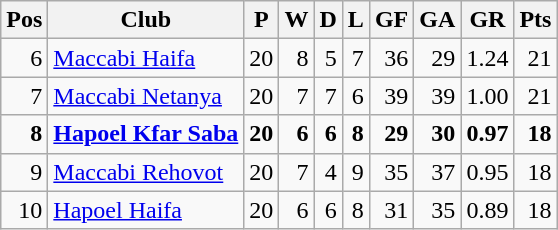<table class="wikitable" style="text-align:right">
<tr>
<th>Pos</th>
<th>Club</th>
<th>P</th>
<th>W</th>
<th>D</th>
<th>L</th>
<th>GF</th>
<th>GA</th>
<th>GR</th>
<th>Pts</th>
</tr>
<tr>
<td>6</td>
<td align=left><a href='#'>Maccabi Haifa</a></td>
<td>20</td>
<td>8</td>
<td>5</td>
<td>7</td>
<td>36</td>
<td>29</td>
<td>1.24</td>
<td>21</td>
</tr>
<tr>
<td>7</td>
<td align=left><a href='#'>Maccabi Netanya</a></td>
<td>20</td>
<td>7</td>
<td>7</td>
<td>6</td>
<td>39</td>
<td>39</td>
<td>1.00</td>
<td>21</td>
</tr>
<tr>
<td><strong>8</strong></td>
<td align=left><strong><a href='#'>Hapoel Kfar Saba</a></strong></td>
<td><strong>20</strong></td>
<td><strong>6</strong></td>
<td><strong>6</strong></td>
<td><strong>8</strong></td>
<td><strong>29</strong></td>
<td><strong>30</strong></td>
<td><strong>0.97</strong></td>
<td><strong>18</strong></td>
</tr>
<tr>
<td>9</td>
<td align=left><a href='#'>Maccabi Rehovot</a></td>
<td>20</td>
<td>7</td>
<td>4</td>
<td>9</td>
<td>35</td>
<td>37</td>
<td>0.95</td>
<td>18</td>
</tr>
<tr>
<td>10</td>
<td align=left><a href='#'>Hapoel Haifa</a></td>
<td>20</td>
<td>6</td>
<td>6</td>
<td>8</td>
<td>31</td>
<td>35</td>
<td>0.89</td>
<td>18</td>
</tr>
</table>
